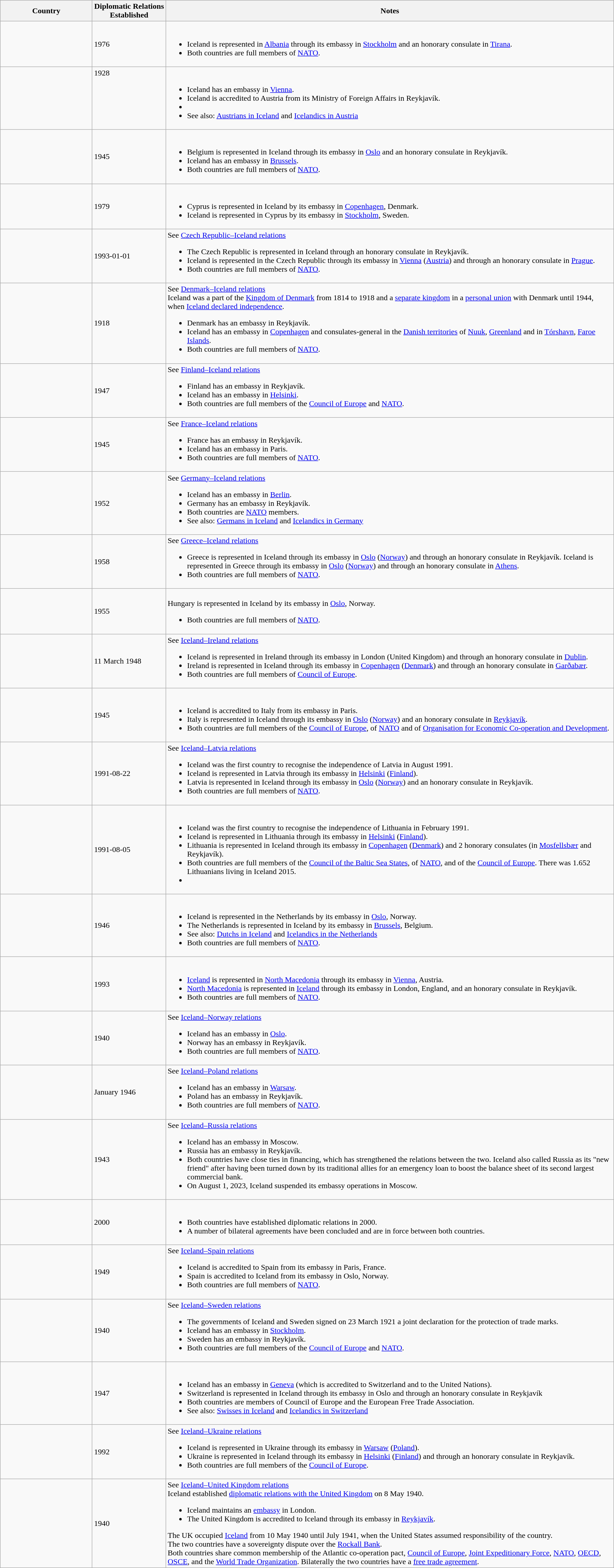<table class="wikitable sortable" style="width:100%; margin:auto;">
<tr>
<th style="width:15%;">Country</th>
<th style="width:12%;">Diplomatic Relations Established</th>
<th>Notes</th>
</tr>
<tr -valign="top">
<td></td>
<td>1976</td>
<td><br><ul><li>Iceland is represented in <a href='#'>Albania</a> through its embassy in <a href='#'>Stockholm</a> and an honorary consulate in <a href='#'>Tirana</a>.</li><li>Both countries are full members of <a href='#'>NATO</a>.</li></ul></td>
</tr>
<tr valign="top">
<td></td>
<td>1928</td>
<td><br><ul><li>Iceland has an embassy in <a href='#'>Vienna</a>.</li><li>Iceland is accredited to Austria from its Ministry of Foreign Affairs in Reykjavík.</li><li></li><li>See also: <a href='#'>Austrians in Iceland</a> and <a href='#'>Icelandics in Austria</a></li></ul></td>
</tr>
<tr -valign="top">
<td></td>
<td>1945</td>
<td><br><ul><li>Belgium is represented in Iceland through its embassy in <a href='#'>Oslo</a> and an honorary consulate in Reykjavík.</li><li>Iceland has an embassy in <a href='#'>Brussels</a>.</li><li>Both countries are full members of <a href='#'>NATO</a>.</li></ul></td>
</tr>
<tr -valign="top">
<td></td>
<td>1979</td>
<td><br><ul><li>Cyprus is represented in Iceland by its embassy in <a href='#'>Copenhagen</a>, Denmark.</li><li>Iceland is represented in Cyprus by its embassy in <a href='#'>Stockholm</a>, Sweden.</li></ul></td>
</tr>
<tr -valign="top">
<td></td>
<td>1993-01-01</td>
<td>See <a href='#'>Czech Republic–Iceland relations</a><br><ul><li>The Czech Republic is represented in Iceland through an honorary consulate in Reykjavík.</li><li>Iceland is represented in the Czech Republic through its embassy in <a href='#'>Vienna</a> (<a href='#'>Austria</a>) and through an honorary consulate in <a href='#'>Prague</a>.</li><li>Both countries are full members of <a href='#'>NATO</a>.</li></ul></td>
</tr>
<tr -valign="top">
<td></td>
<td>1918</td>
<td>See <a href='#'>Denmark–Iceland relations</a><br>Iceland was a part of the <a href='#'>Kingdom of Denmark</a> from 1814 to 1918 and a <a href='#'>separate kingdom</a> in a <a href='#'>personal union</a> with Denmark until 1944, when <a href='#'>Iceland declared independence</a>.<ul><li>Denmark has an embassy in Reykjavík.</li><li>Iceland has an embassy in <a href='#'>Copenhagen</a> and consulates-general in the <a href='#'>Danish territories</a> of <a href='#'>Nuuk</a>, <a href='#'>Greenland</a> and in <a href='#'>Tórshavn</a>, <a href='#'>Faroe Islands</a>.</li><li>Both countries are full members of <a href='#'>NATO</a>.</li></ul></td>
</tr>
<tr -valign="top">
<td></td>
<td>1947</td>
<td>See <a href='#'>Finland–Iceland relations</a><br><ul><li>Finland has an embassy in Reykjavík.</li><li>Iceland has an embassy in <a href='#'>Helsinki</a>.</li><li>Both countries are full members of the <a href='#'>Council of Europe</a> and <a href='#'>NATO</a>.</li></ul></td>
</tr>
<tr -valign="top">
<td></td>
<td>1945</td>
<td>See <a href='#'>France–Iceland relations</a><br><ul><li>France has an embassy in Reykjavík.</li><li>Iceland has an embassy in Paris.</li><li>Both countries are full members of <a href='#'>NATO</a>.</li></ul></td>
</tr>
<tr -valign="top">
<td></td>
<td>1952</td>
<td>See <a href='#'>Germany–Iceland relations</a><br><ul><li>Iceland has an embassy in <a href='#'>Berlin</a>.</li><li>Germany has an embassy in Reykjavík.</li><li>Both countries are <a href='#'>NATO</a> members.</li><li>See also: <a href='#'>Germans in Iceland</a> and <a href='#'>Icelandics in Germany</a></li></ul></td>
</tr>
<tr -valign="top">
<td></td>
<td>1958</td>
<td>See <a href='#'>Greece–Iceland relations</a><br><ul><li>Greece is represented in Iceland through its embassy in <a href='#'>Oslo</a> (<a href='#'>Norway</a>) and through an honorary consulate in Reykjavík. Iceland is represented in Greece through its embassy in <a href='#'>Oslo</a> (<a href='#'>Norway</a>) and through an honorary consulate in <a href='#'>Athens</a>.</li><li>Both countries are full members of <a href='#'>NATO</a>.</li></ul></td>
</tr>
<tr -valign="top">
<td></td>
<td>1955</td>
<td><br>Hungary is represented in Iceland by its embassy in <a href='#'>Oslo</a>, Norway.<ul><li>Both countries are full members of <a href='#'>NATO</a>.</li></ul></td>
</tr>
<tr -valign="top">
<td></td>
<td>11 March 1948</td>
<td>See <a href='#'>Iceland–Ireland relations</a><br><ul><li>Iceland is represented in Ireland through its embassy in London (United Kingdom) and through an honorary consulate in <a href='#'>Dublin</a>.</li><li>Ireland is represented in Iceland through its embassy in <a href='#'>Copenhagen</a> (<a href='#'>Denmark</a>) and through an honorary consulate in <a href='#'>Garðabær</a>.</li><li>Both countries are full members of <a href='#'>Council of Europe</a>.</li></ul></td>
</tr>
<tr -valign="top">
<td></td>
<td>1945</td>
<td><br><ul><li>Iceland is accredited to Italy from its embassy in Paris.</li><li>Italy is represented in Iceland through its embassy in <a href='#'>Oslo</a> (<a href='#'>Norway</a>) and an honorary consulate in <a href='#'>Reykjavík</a>.</li><li>Both countries are full members of the <a href='#'>Council of Europe</a>, of <a href='#'>NATO</a> and of <a href='#'>Organisation for Economic Co-operation and Development</a>.</li></ul></td>
</tr>
<tr -valign="top">
<td></td>
<td>1991-08-22</td>
<td>See <a href='#'>Iceland–Latvia relations</a><br><ul><li>Iceland was the first country to recognise the independence of Latvia in August 1991.</li><li>Iceland is represented in Latvia through its embassy in <a href='#'>Helsinki</a> (<a href='#'>Finland</a>).</li><li>Latvia is represented in Iceland through its embassy in <a href='#'>Oslo</a> (<a href='#'>Norway</a>) and an honorary consulate in Reykjavík.</li><li>Both countries are full members of <a href='#'>NATO</a>.</li></ul></td>
</tr>
<tr -valign="top">
<td></td>
<td>1991-08-05</td>
<td><br><ul><li>Iceland was the first country to recognise the independence of Lithuania in February 1991.</li><li>Iceland is represented in Lithuania through its embassy in <a href='#'>Helsinki</a> (<a href='#'>Finland</a>).</li><li>Lithuania is represented in Iceland through its embassy in <a href='#'>Copenhagen</a> (<a href='#'>Denmark</a>) and 2 honorary consulates (in <a href='#'>Mosfellsbær</a> and Reykjavík).</li><li>Both countries are full members of the <a href='#'>Council of the Baltic Sea States</a>, of <a href='#'>NATO</a>, and of the <a href='#'>Council of Europe</a>. There was 1.652 Lithuanians living in Iceland 2015.</li><li> </li></ul></td>
</tr>
<tr -valign="top">
<td></td>
<td>1946</td>
<td><br><ul><li>Iceland is represented in the Netherlands by its embassy in <a href='#'>Oslo</a>, Norway.</li><li>The Netherlands is represented in Iceland by its embassy in <a href='#'>Brussels</a>, Belgium.</li><li>See also: <a href='#'>Dutchs in Iceland</a> and <a href='#'>Icelandics in the Netherlands</a></li><li>Both countries are full members of <a href='#'>NATO</a>.</li></ul></td>
</tr>
<tr -valign="top">
<td></td>
<td>1993</td>
<td><br><ul><li><a href='#'>Iceland</a> is represented in <a href='#'>North Macedonia</a> through its embassy in <a href='#'>Vienna</a>, Austria.</li><li><a href='#'>North Macedonia</a> is represented in <a href='#'>Iceland</a> through its embassy in London, England, and an honorary consulate in Reykjavík.</li><li>Both countries are full members of <a href='#'>NATO</a>.</li></ul></td>
</tr>
<tr -valign="top">
<td></td>
<td>1940</td>
<td>See <a href='#'>Iceland–Norway relations</a><br><ul><li>Iceland has an embassy in <a href='#'>Oslo</a>.</li><li>Norway has an embassy in Reykjavík.</li><li>Both countries are full members of <a href='#'>NATO</a>.</li></ul></td>
</tr>
<tr -valign="top">
<td></td>
<td>January 1946</td>
<td>See <a href='#'>Iceland–Poland relations</a><br><ul><li>Iceland has an embassy in <a href='#'>Warsaw</a>.</li><li>Poland has an embassy in Reykjavík.</li><li>Both countries are full members of <a href='#'>NATO</a>.</li></ul></td>
</tr>
<tr -valign="top">
<td></td>
<td>1943</td>
<td>See <a href='#'>Iceland–Russia relations</a><br><ul><li>Iceland has an embassy in Moscow.</li><li>Russia has an embassy in Reykjavík.</li><li>Both countries have close ties in financing, which has strengthened the relations between the two. Iceland also called Russia as its "new friend" after having been turned down by its traditional allies for an emergency loan to boost the balance sheet of its second largest commercial bank.</li><li>On August 1, 2023, Iceland suspended its embassy operations in Moscow.</li></ul></td>
</tr>
<tr -valign="top">
<td></td>
<td>2000</td>
<td><br><ul><li>Both countries have established diplomatic relations in 2000.</li><li>A number of bilateral agreements have been concluded and are in force between both countries.</li></ul></td>
</tr>
<tr -valign="top">
<td></td>
<td>1949</td>
<td>See <a href='#'>Iceland–Spain relations</a><br><ul><li>Iceland is accredited to Spain from its embassy in Paris, France.</li><li>Spain is accredited to Iceland from its embassy in Oslo, Norway.</li><li>Both countries are full members of <a href='#'>NATO</a>.</li></ul></td>
</tr>
<tr -valign="top">
<td></td>
<td>1940</td>
<td>See <a href='#'>Iceland–Sweden relations</a><br><ul><li>The governments of Iceland and Sweden signed on 23 March 1921 a joint declaration for the protection of trade marks.</li><li>Iceland has an embassy in <a href='#'>Stockholm</a>.</li><li>Sweden has an embassy in Reykjavík.</li><li>Both countries are full members of the <a href='#'>Council of Europe</a> and <a href='#'>NATO</a>.</li></ul></td>
</tr>
<tr -valign="top">
<td></td>
<td>1947</td>
<td><br><ul><li>Iceland has an embassy in <a href='#'>Geneva</a> (which is accredited to Switzerland and to the United Nations).</li><li>Switzerland is represented in Iceland through its embassy in Oslo and through an honorary consulate in Reykjavík</li><li>Both countries are members of Council of Europe and the European Free Trade Association.</li><li>See also: <a href='#'>Swisses in Iceland</a> and <a href='#'>Icelandics in Switzerland</a></li></ul></td>
</tr>
<tr -valign="top">
<td></td>
<td>1992</td>
<td>See <a href='#'>Iceland–Ukraine relations</a><br><ul><li>Iceland is represented in Ukraine through its embassy in <a href='#'>Warsaw</a> (<a href='#'>Poland</a>).</li><li>Ukraine is represented in Iceland through its embassy in <a href='#'>Helsinki</a> (<a href='#'>Finland</a>) and through an honorary consulate in Reykjavík.</li><li>Both countries are full members of the <a href='#'>Council of Europe</a>.</li></ul></td>
</tr>
<tr -valign="top">
<td></td>
<td>1940</td>
<td>See <a href='#'>Iceland–United Kingdom relations</a><br>Iceland established <a href='#'>diplomatic relations with the United Kingdom</a> on 8 May 1940.<ul><li>Iceland maintains an <a href='#'>embassy</a> in London.</li><li>The United Kingdom is accredited to Iceland through its embassy in <a href='#'>Reykjavík</a>.</li></ul>The UK occupied <a href='#'>Iceland</a> from 10 May 1940 until July 1941, when the United States assumed responsibility of the country.<br>The two countries have a sovereignty dispute over the <a href='#'>Rockall Bank</a>.<br>Both countries share common membership of the Atlantic co-operation pact, <a href='#'>Council of Europe</a>, <a href='#'>Joint Expeditionary Force</a>, <a href='#'>NATO</a>, <a href='#'>OECD</a>, <a href='#'>OSCE</a>, and the <a href='#'>World Trade Organization</a>. Bilaterally the two countries have a <a href='#'>free trade agreement</a>.</td>
</tr>
</table>
